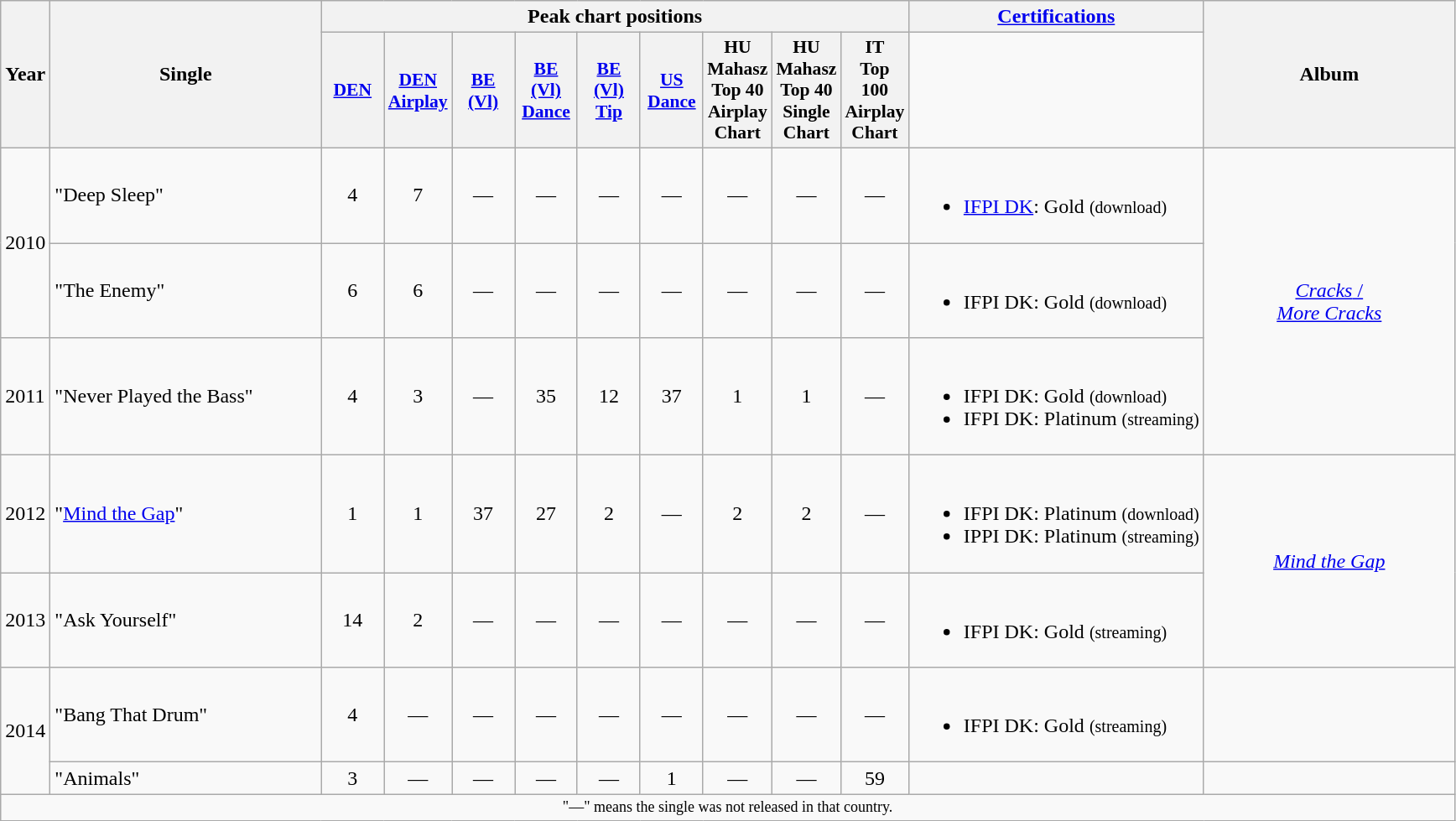<table class="wikitable plainrowheaders" style="text-align:left;" border="1">
<tr>
<th scope="col" rowspan="2" width=10>Year</th>
<th scope="col" rowspan="2" style="width:13em;">Single</th>
<th scope="col" colspan="9">Peak chart positions</th>
<th scope="col rowspan="2"><a href='#'>Certifications</a></th>
<th scope="col" rowspan="2" style="width:12em;">Album</th>
</tr>
<tr>
<th scope="col" style="width:3em;font-size:90%;"><a href='#'>DEN</a><br></th>
<th scope="col" style="width:3em;font-size:90%;"><a href='#'>DEN<br>Airplay</a><br></th>
<th scope="col" style="width:3em;font-size:90%;"><a href='#'>BE<br>(Vl)</a><br></th>
<th scope="col" style="width:3em;font-size:90%;"><a href='#'>BE (Vl)<br>Dance</a><br></th>
<th scope="col" style="width:3em;font-size:90%;"><a href='#'>BE (Vl)<br>Tip</a><br></th>
<th scope="col" style="width:3em;font-size:90%;"><a href='#'>US<br>Dance</a><br></th>
<th scope="col" style="width:3em;font-size:90%;">HU<br>Mahasz<br>Top 40<br>Airplay Chart</th>
<th scope="col" style="width:3em;font-size:90%;">HU<br>Mahasz<br>Top 40<br>Single Chart</th>
<th scope="col" style="width:3em;font-size:90%;">IT<br>Top 100<br>Airplay Chart</th>
</tr>
<tr>
<td rowspan="2">2010</td>
<td>"Deep Sleep"</td>
<td style="text-align:center;">4</td>
<td style="text-align:center;">7</td>
<td style="text-align:center;">—</td>
<td style="text-align:center;">—</td>
<td style="text-align:center;">—</td>
<td style="text-align:center;">—</td>
<td style="text-align:center;">—</td>
<td style="text-align:center;">—</td>
<td style="text-align:center;">—</td>
<td><br><ul><li><a href='#'>IFPI DK</a>: Gold <small>(download)</small></li></ul></td>
<td rowspan="3" style="text-align:center;"><em><a href='#'>Cracks</em> /<br><em>More Cracks</a></em></td>
</tr>
<tr>
<td>"The Enemy"</td>
<td style="text-align:center;">6</td>
<td style="text-align:center;">6</td>
<td style="text-align:center;">—</td>
<td style="text-align:center;">—</td>
<td style="text-align:center;">—</td>
<td style="text-align:center;">—</td>
<td style="text-align:center;">—</td>
<td style="text-align:center;">—</td>
<td style="text-align:center;">—</td>
<td><br><ul><li>IFPI DK: Gold <small>(download)</small></li></ul></td>
</tr>
<tr>
<td rowspan="1">2011</td>
<td>"Never Played the Bass"</td>
<td style="text-align:center;">4</td>
<td style="text-align:center;">3</td>
<td style="text-align:center;">—</td>
<td style="text-align:center;">35</td>
<td style="text-align:center;">12</td>
<td style="text-align:center;">37</td>
<td style="text-align:center;">1</td>
<td style="text-align:center;">1</td>
<td style="text-align:center;">—</td>
<td><br><ul><li>IFPI DK: Gold <small>(download)</small></li><li>IFPI DK: Platinum <small>(streaming)</small></li></ul></td>
</tr>
<tr>
<td rowspan="1">2012</td>
<td>"<a href='#'>Mind the Gap</a>"</td>
<td style="text-align:center;">1</td>
<td style="text-align:center;">1</td>
<td style="text-align:center;">37</td>
<td style="text-align:center;">27</td>
<td style="text-align:center;">2</td>
<td style="text-align:center;">—</td>
<td style="text-align:center;">2</td>
<td style="text-align:center;">2</td>
<td style="text-align:center;">—</td>
<td><br><ul><li>IFPI DK: Platinum <small>(download)</small></li><li>IPPI DK: Platinum <small>(streaming)</small></li></ul></td>
<td style="text-align:center;" rowspan="2"><em><a href='#'>Mind the Gap</a></em></td>
</tr>
<tr>
<td rowspan="1">2013</td>
<td>"Ask Yourself"</td>
<td style="text-align:center;">14</td>
<td style="text-align:center;">2</td>
<td style="text-align:center;">—</td>
<td style="text-align:center;">—</td>
<td style="text-align:center;">—</td>
<td style="text-align:center;">—</td>
<td style="text-align:center;">—</td>
<td style="text-align:center;">—</td>
<td style="text-align:center;">—</td>
<td><br><ul><li>IFPI DK: Gold <small>(streaming)</small></li></ul></td>
</tr>
<tr>
<td rowspan=2>2014</td>
<td>"Bang That Drum"</td>
<td style="text-align:center;">4</td>
<td style="text-align:center;">—</td>
<td style="text-align:center;">—</td>
<td style="text-align:center;">—</td>
<td style="text-align:center;">—</td>
<td style="text-align:center;">—</td>
<td style="text-align:center;">—</td>
<td style="text-align:center;">—</td>
<td style="text-align:center;">—</td>
<td><br><ul><li>IFPI DK: Gold <small>(streaming)</small></li></ul></td>
<td></td>
</tr>
<tr>
<td>"Animals"</td>
<td style="text-align:center;">3</td>
<td style="text-align:center;">—</td>
<td style="text-align:center;">—</td>
<td style="text-align:center;">—</td>
<td style="text-align:center;">—</td>
<td style="text-align:center;">1</td>
<td style="text-align:center;">—</td>
<td style="text-align:center;">—</td>
<td style="text-align:center;">59</td>
<td></td>
<td></td>
</tr>
<tr>
<td colspan="16" style="font-size:9pt;text-align:center;">"—" means the single was not released in that country.</td>
</tr>
</table>
